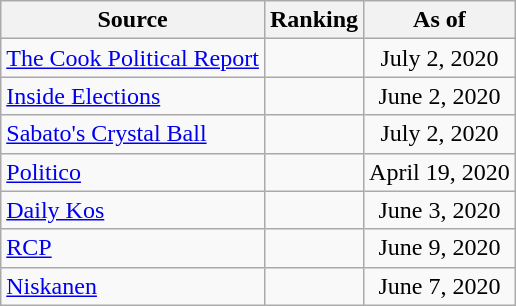<table class="wikitable" style="text-align:center">
<tr>
<th>Source</th>
<th>Ranking</th>
<th>As of</th>
</tr>
<tr>
<td align=left><a href='#'>The Cook Political Report</a></td>
<td></td>
<td>July 2, 2020</td>
</tr>
<tr>
<td align=left><a href='#'>Inside Elections</a></td>
<td></td>
<td>June 2, 2020</td>
</tr>
<tr>
<td align=left><a href='#'>Sabato's Crystal Ball</a></td>
<td></td>
<td>July 2, 2020</td>
</tr>
<tr>
<td align="left"><a href='#'>Politico</a></td>
<td></td>
<td>April 19, 2020</td>
</tr>
<tr>
<td align="left"><a href='#'>Daily Kos</a></td>
<td></td>
<td>June 3, 2020</td>
</tr>
<tr>
<td align="left"><a href='#'>RCP</a></td>
<td></td>
<td>June 9, 2020</td>
</tr>
<tr>
<td align="left"><a href='#'>Niskanen</a></td>
<td></td>
<td>June 7, 2020</td>
</tr>
</table>
